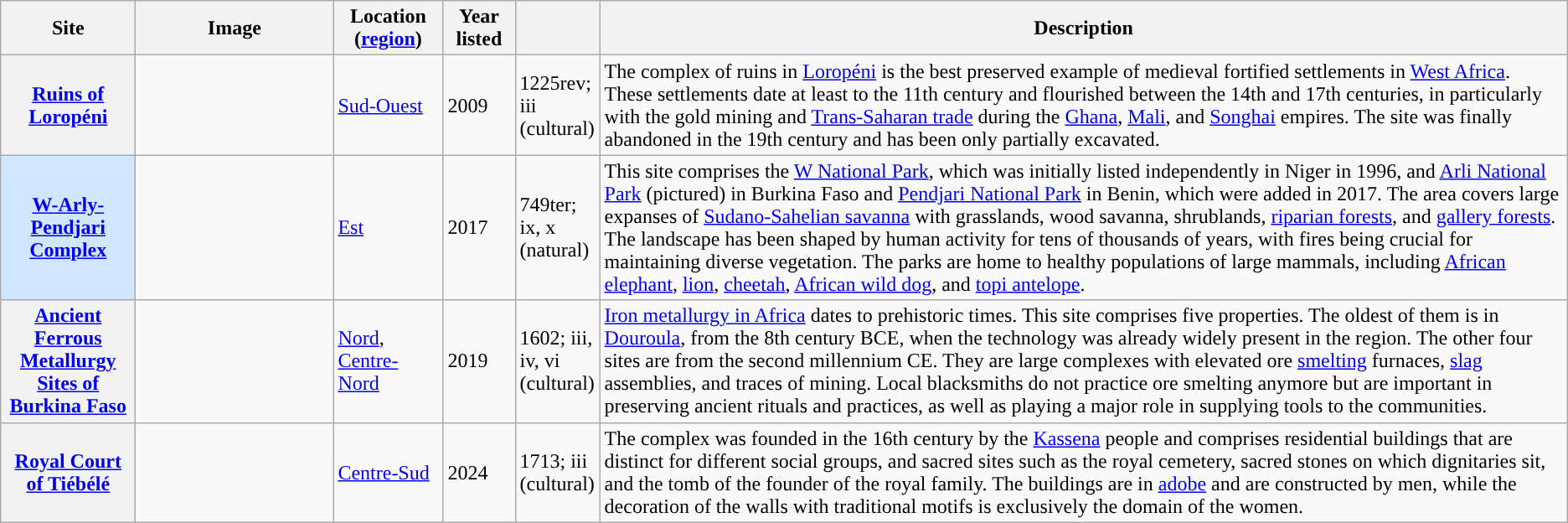<table class="wikitable sortable plainrowheaders">
<tr>
<th style="width:100px;" scope="col">Site</th>
<th class="unsortable"  style="width:150px;" scope="col">Image</th>
<th style="width:80px;" scope="col">Location (<a href='#'>region</a>)</th>
<th style="width:50px;" scope="col">Year listed</th>
<th style="width:60px;" scope="col" data-sort-type="number"></th>
<th scope="col" class="unsortable">Description</th>
</tr>
<tr>
<th scope="row"><a href='#'>Ruins of Loropéni</a></th>
<td></td>
<td><a href='#'>Sud-Ouest</a></td>
<td>2009</td>
<td>1225rev; iii (cultural)</td>
<td>The complex of ruins in <a href='#'>Loropéni</a> is the best preserved example of medieval fortified settlements in <a href='#'>West Africa</a>. These settlements date at least to the 11th century and flourished between the 14th and 17th centuries, in particularly with the gold mining and <a href='#'>Trans-Saharan trade</a> during the <a href='#'>Ghana</a>, <a href='#'>Mali</a>, and <a href='#'>Songhai</a> empires. The site was finally abandoned in the 19th century and has been only partially excavated.</td>
</tr>
<tr>
<th scope="row" style="background:#D0E7FF"><a href='#'>W-Arly-Pendjari Complex</a></th>
<td></td>
<td><a href='#'>Est</a></td>
<td>2017</td>
<td>749ter; ix, x (natural)</td>
<td>This site comprises the <a href='#'>W National Park</a>, which was initially listed independently in Niger in 1996, and <a href='#'>Arli National Park</a> (pictured) in Burkina Faso and <a href='#'>Pendjari National Park</a> in Benin, which were added in 2017. The area covers large expanses of <a href='#'>Sudano-Sahelian savanna</a> with grasslands, wood savanna, shrublands, <a href='#'>riparian forests</a>, and <a href='#'>gallery forests</a>. The landscape has been shaped by human activity for tens of thousands of years, with fires being crucial for maintaining diverse vegetation. The parks are home to healthy populations of large mammals, including <a href='#'>African elephant</a>, <a href='#'>lion</a>, <a href='#'>cheetah</a>, <a href='#'>African wild dog</a>, and <a href='#'>topi antelope</a>.</td>
</tr>
<tr>
<th scope="row"><a href='#'>Ancient Ferrous Metallurgy Sites of Burkina Faso</a></th>
<td></td>
<td><a href='#'>Nord</a>, <a href='#'>Centre-Nord</a></td>
<td>2019</td>
<td>1602; iii, iv, vi (cultural)</td>
<td><a href='#'>Iron metallurgy in Africa</a> dates to prehistoric times. This site comprises five properties. The oldest of them is in <a href='#'>Douroula</a>, from the 8th century BCE, when the technology was already widely present in the region. The other four sites are from the second millennium CE. They are large complexes with elevated ore <a href='#'>smelting</a> furnaces, <a href='#'>slag</a> assemblies, and traces of mining. Local blacksmiths do not practice ore smelting anymore but are important in preserving ancient rituals and practices, as well as playing a major role in supplying tools to the communities.</td>
</tr>
<tr>
<th scope="row"><a href='#'>Royal Court of Tiébélé</a></th>
<td></td>
<td><a href='#'>Centre-Sud</a></td>
<td>2024</td>
<td>1713; iii (cultural)</td>
<td>The complex was founded in the 16th century by the <a href='#'>Kassena</a> people and comprises residential buildings that are distinct for different social groups, and sacred sites such as the royal cemetery, sacred stones on which dignitaries sit, and the tomb of the founder of the royal family. The buildings are in <a href='#'>adobe</a> and are constructed by men, while the decoration of the walls with traditional motifs is exclusively the domain of the women.</td>
</tr>
</table>
